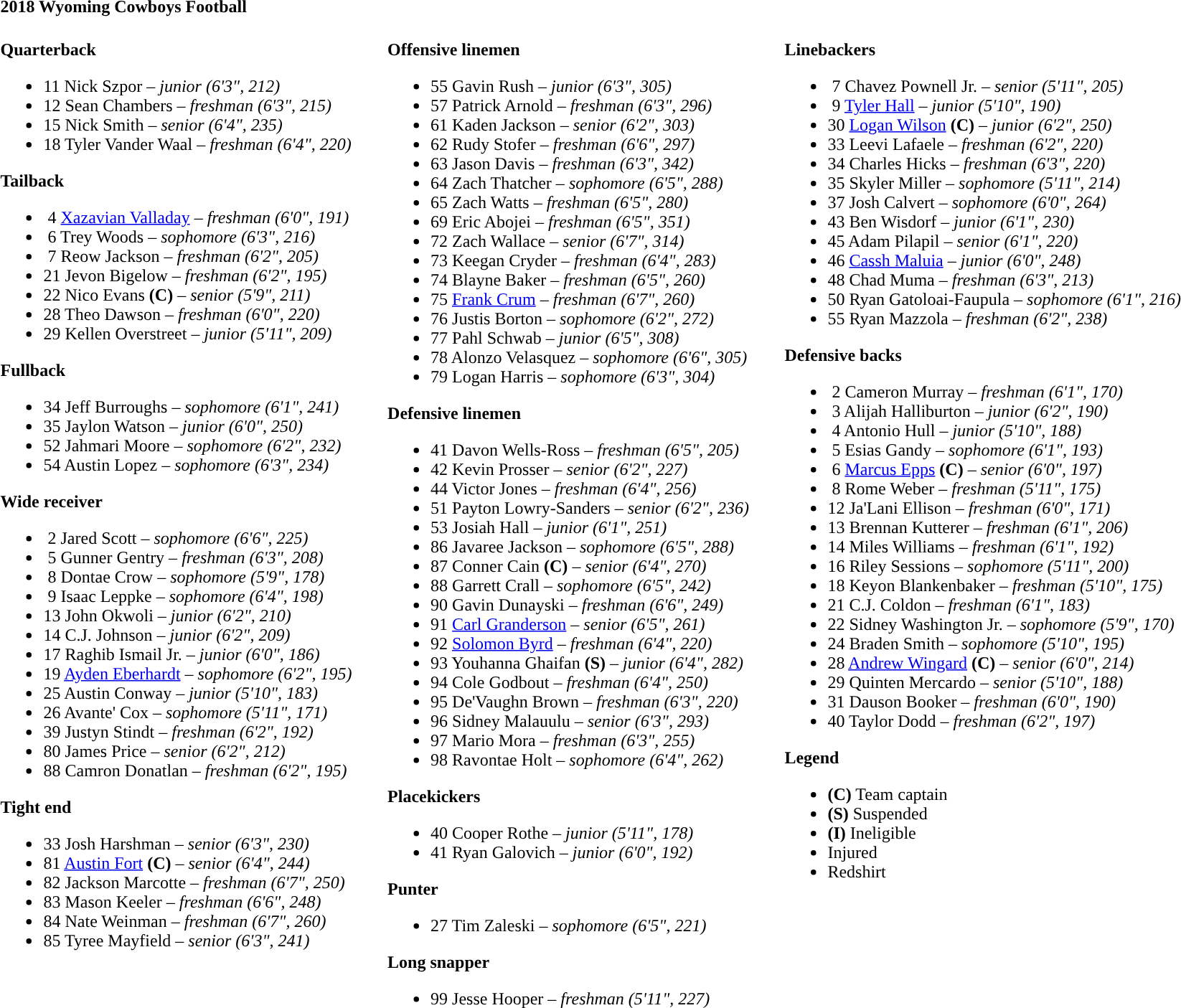<table class="toccolours" style="text-align: left;">
<tr>
<td colspan=11><strong>2018 Wyoming Cowboys Football</strong></td>
</tr>
<tr>
<td valign="top"><br><strong>Quarterback</strong><ul><li>11 Nick Szpor – <em>junior (6'3", 212)</em></li><li>12 Sean Chambers  – <em>freshman (6'3", 215)</em></li><li>15 Nick Smith – <em> senior (6'4", 235)</em></li><li>18 Tyler Vander Waal – <em> freshman (6'4", 220)</em></li></ul><strong>Tailback</strong><ul><li> 4 <a href='#'>Xazavian Valladay</a> – <em> freshman (6'0", 191)</em></li><li> 6 Trey Woods – <em>sophomore (6'3", 216)</em></li><li> 7 Reow Jackson – <em>freshman (6'2", 205)</em></li><li>21 Jevon Bigelow – <em>freshman (6'2", 195)</em></li><li>22 Nico Evans <strong>(C)</strong> – <em> senior (5'9", 211)</em></li><li>28 Theo Dawson – <em>freshman (6'0", 220)</em></li><li>29 Kellen Overstreet  – <em> junior (5'11", 209)</em></li></ul><strong>Fullback</strong><ul><li>34 Jeff Burroughs – <em> sophomore (6'1", 241)</em></li><li>35 Jaylon Watson – <em> junior (6'0", 250)</em></li><li>52 Jahmari Moore – <em> sophomore (6'2", 232)</em></li><li>54 Austin Lopez – <em> sophomore (6'3", 234)</em></li></ul><strong>Wide receiver</strong><ul><li> 2 Jared Scott – <em>sophomore (6'6", 225)</em></li><li> 5 Gunner Gentry – <em>freshman (6'3", 208)</em></li><li> 8 Dontae Crow – <em> sophomore (5'9", 178)</em></li><li> 9 Isaac Leppke – <em> sophomore (6'4", 198)</em></li><li>13 John Okwoli – <em>junior (6'2", 210)</em></li><li>14 C.J. Johnson  – <em> junior (6'2", 209)</em></li><li>17 Raghib Ismail Jr. – <em>junior (6'0", 186)</em></li><li>19 <a href='#'>Ayden Eberhardt</a> – <em> sophomore (6'2", 195)</em></li><li>25 Austin Conway – <em> junior (5'10", 183)</em></li><li>26 Avante' Cox – <em>sophomore (5'11", 171)</em></li><li>39 Justyn Stindt – <em> freshman (6'2", 192)</em></li><li>80 James Price – <em> senior (6'2", 212)</em></li><li>88 Camron Donatlan – <em>freshman (6'2", 195)</em></li></ul><strong>Tight end</strong><ul><li>33 Josh Harshman  – <em>senior (6'3", 230)</em></li><li>81 <a href='#'>Austin Fort</a> <strong>(C)</strong> – <em> senior (6'4", 244)</em></li><li>82 Jackson Marcotte – <em>freshman (6'7", 250)</em></li><li>83 Mason Keeler – <em> freshman (6'6", 248)</em></li><li>84 Nate Weinman – <em> freshman (6'7", 260)</em></li><li>85 Tyree Mayfield – <em> senior (6'3", 241)</em></li></ul></td>
<td width="25"> </td>
<td valign="top"><br><strong>Offensive linemen</strong><ul><li>55 Gavin Rush – <em>junior (6'3", 305)</em></li><li>57 Patrick Arnold – <em> freshman (6'3", 296)</em></li><li>61 Kaden Jackson – <em>senior (6'2", 303)</em></li><li>62 Rudy Stofer – <em> freshman (6'6", 297)</em></li><li>63 Jason Davis – <em> freshman (6'3", 342)</em></li><li>64 Zach Thatcher – <em> sophomore (6'5", 288)</em></li><li>65 Zach Watts – <em>freshman (6'5", 280)</em></li><li>69 Eric Abojei – <em> freshman (6'5", 351)</em></li><li>72 Zach Wallace – <em>senior (6'7", 314)</em></li><li>73 Keegan Cryder – <em> freshman (6'4", 283)</em></li><li>74 Blayne Baker – <em>freshman (6'5", 260)</em></li><li>75 <a href='#'>Frank Crum</a> – <em>freshman (6'7", 260)</em></li><li>76 Justis Borton – <em>sophomore (6'2", 272)</em></li><li>77 Pahl Schwab – <em> junior (6'5", 308)</em></li><li>78 Alonzo Velasquez – <em>sophomore (6'6", 305)</em></li><li>79 Logan Harris – <em>sophomore (6'3", 304)</em></li></ul><strong>Defensive linemen</strong><ul><li>41 Davon Wells-Ross – <em> freshman (6'5", 205)</em></li><li>42 Kevin Prosser – <em>senior (6'2", 227)</em></li><li>44 Victor Jones – <em> freshman (6'4", 256)</em></li><li>51 Payton Lowry-Sanders – <em>senior (6'2", 236)</em></li><li>53 Josiah Hall – <em> junior (6'1", 251)</em></li><li>86 Javaree Jackson – <em>sophomore (6'5", 288)</em></li><li>87 Conner Cain <strong>(C)</strong>  – <em> senior (6'4", 270)</em></li><li>88 Garrett Crall – <em>sophomore (6'5", 242)</em></li><li>90 Gavin Dunayski – <em> freshman (6'6", 249)</em></li><li>91 <a href='#'>Carl Granderson</a> – <em>senior (6'5", 261)</em></li><li>92 <a href='#'>Solomon Byrd</a> – <em>freshman (6'4", 220)</em></li><li>93 Youhanna Ghaifan <strong>(S)</strong> – <em> junior (6'4", 282)</em></li><li>94 Cole Godbout – <em>freshman (6'4", 250)</em></li><li>95 De'Vaughn Brown – <em>freshman (6'3", 220)</em></li><li>96 Sidney Malauulu – <em> senior (6'3", 293)</em></li><li>97 Mario Mora – <em>freshman (6'3", 255)</em></li><li>98 Ravontae Holt – <em>sophomore (6'4", 262)</em></li></ul><strong>Placekickers</strong><ul><li>40 Cooper Rothe – <em>junior (5'11", 178)</em></li><li>41 Ryan Galovich – <em>junior (6'0", 192)</em></li></ul><strong>Punter</strong><ul><li>27 Tim Zaleski  – <em>sophomore (6'5", 221)</em></li></ul><strong>Long snapper</strong><ul><li>99 Jesse Hooper – <em>freshman (5'11", 227)</em></li></ul></td>
<td width="25"> </td>
<td valign="top"><br><strong>Linebackers</strong><ul><li> 7 Chavez Pownell Jr. – <em> senior (5'11", 205)</em></li><li> 9 <a href='#'>Tyler Hall</a> – <em>junior (5'10", 190)</em></li><li>30 <a href='#'>Logan Wilson</a> <strong>(C)</strong> – <em> junior (6'2", 250)</em></li><li>33 Leevi Lafaele – <em>freshman (6'2", 220)</em></li><li>34 Charles Hicks – <em>freshman (6'3", 220)</em></li><li>35 Skyler Miller – <em> sophomore (5'11", 214)</em></li><li>37 Josh Calvert – <em> sophomore (6'0", 264)</em></li><li>43 Ben Wisdorf – <em> junior (6'1", 230)</em></li><li>45 Adam Pilapil – <em> senior (6'1", 220)</em></li><li>46 <a href='#'>Cassh Maluia</a> – <em>junior (6'0", 248)</em></li><li>48 Chad Muma – <em>freshman (6'3", 213)</em></li><li>50 Ryan Gatoloai-Faupula – <em>sophomore (6'1", 216)</em></li><li>55 Ryan Mazzola – <em> freshman (6'2", 238)</em></li></ul><strong>Defensive backs</strong><ul><li> 2 Cameron Murray – <em>freshman (6'1", 170)</em></li><li> 3 Alijah Halliburton – <em>junior (6'2", 190)</em></li><li> 4 Antonio Hull – <em> junior (5'10", 188)</em></li><li> 5 Esias Gandy – <em>sophomore (6'1", 193)</em></li><li> 6 <a href='#'>Marcus Epps</a> <strong>(C)</strong> – <em> senior (6'0", 197)</em></li><li> 8 Rome Weber – <em>freshman (5'11", 175)</em></li><li>12 Ja'Lani Ellison – <em>freshman (6'0", 171)</em></li><li>13 Brennan Kutterer – <em> freshman (6'1", 206)</em></li><li>14 Miles Williams – <em>freshman (6'1", 192)</em></li><li>16 Riley Sessions – <em> sophomore (5'11", 200)</em></li><li>18 Keyon Blankenbaker – <em> freshman (5'10", 175)</em></li><li>21 C.J. Coldon  – <em> freshman (6'1", 183)</em></li><li>22 Sidney Washington Jr. – <em> sophomore (5'9", 170)</em></li><li>24 Braden Smith – <em> sophomore (5'10", 195)</em></li><li>28 <a href='#'>Andrew Wingard</a> <strong>(C)</strong> – <em>senior (6'0", 214)</em></li><li>29 Quinten Mercardo – <em>senior (5'10", 188)</em></li><li>31 Dauson Booker – <em>freshman (6'0", 190)</em></li><li>40 Taylor Dodd – <em> freshman (6'2", 197)</em></li></ul><strong>Legend</strong><ul><li><strong>(C)</strong> Team captain</li><li><strong>(S)</strong> Suspended</li><li><strong>(I)</strong> Ineligible</li><li> Injured</li><li> Redshirt</li></ul></td>
</tr>
</table>
